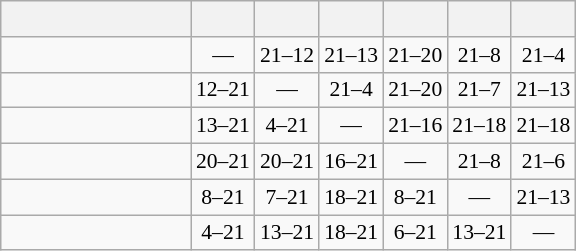<table class="wikitable" style="text-align:center; font-size:90%;">
<tr>
<th width=120> </th>
<th></th>
<th></th>
<th></th>
<th></th>
<th></th>
<th></th>
</tr>
<tr>
<td style="text-align:right;"></td>
<td>—</td>
<td>21–12</td>
<td>21–13</td>
<td>21–20</td>
<td>21–8</td>
<td>21–4</td>
</tr>
<tr>
<td style="text-align:right;"></td>
<td>12–21</td>
<td>—</td>
<td>21–4</td>
<td>21–20</td>
<td>21–7</td>
<td>21–13</td>
</tr>
<tr>
<td style="text-align:right;"></td>
<td>13–21</td>
<td>4–21</td>
<td>—</td>
<td>21–16</td>
<td>21–18</td>
<td>21–18</td>
</tr>
<tr>
<td style="text-align:right;"></td>
<td>20–21</td>
<td>20–21</td>
<td>16–21</td>
<td>—</td>
<td>21–8</td>
<td>21–6</td>
</tr>
<tr>
<td style="text-align:right;"></td>
<td>8–21</td>
<td>7–21</td>
<td>18–21</td>
<td>8–21</td>
<td>—</td>
<td>21–13</td>
</tr>
<tr>
<td style="text-align:right;"></td>
<td>4–21</td>
<td>13–21</td>
<td>18–21</td>
<td>6–21</td>
<td>13–21</td>
<td>—</td>
</tr>
</table>
